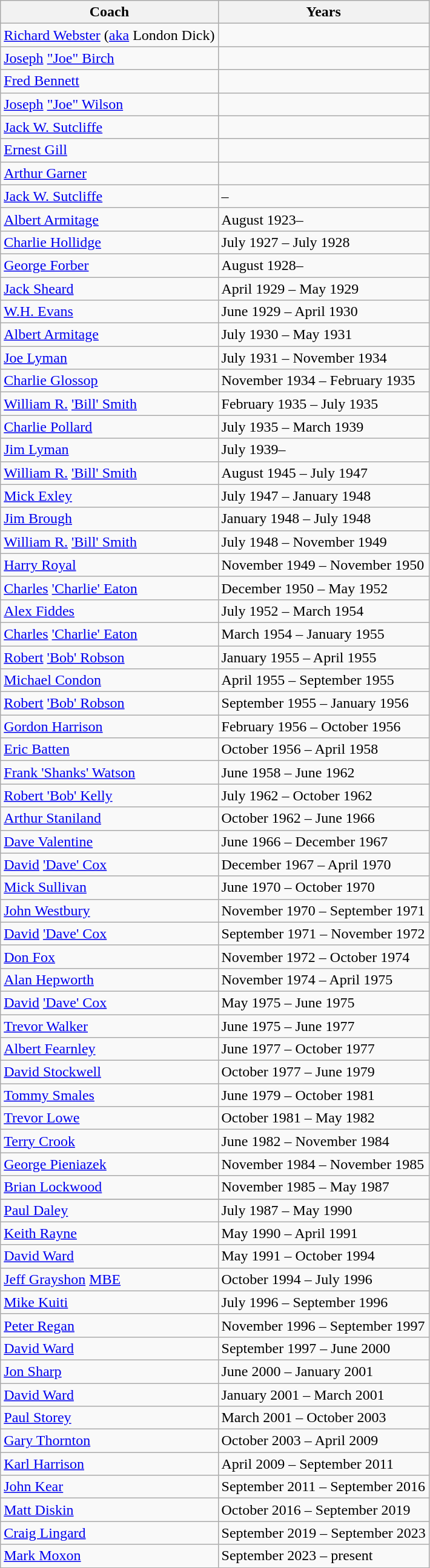<table class="wikitable">
<tr>
<th>Coach</th>
<th>Years</th>
</tr>
<tr>
<td><a href='#'>Richard Webster</a> (<a href='#'>aka</a> London Dick)</td>
<td></td>
</tr>
<tr>
<td><a href='#'>Joseph</a> <a href='#'>"Joe" Birch</a></td>
<td></td>
</tr>
<tr>
<td><a href='#'>Fred Bennett</a></td>
<td></td>
</tr>
<tr>
<td><a href='#'>Joseph</a> <a href='#'>"Joe" Wilson</a></td>
<td></td>
</tr>
<tr>
<td><a href='#'>Jack W. Sutcliffe</a></td>
<td></td>
</tr>
<tr>
<td><a href='#'>Ernest Gill</a></td>
<td></td>
</tr>
<tr>
<td><a href='#'>Arthur Garner</a></td>
<td></td>
</tr>
<tr>
<td><a href='#'>Jack W. Sutcliffe</a></td>
<td> – </td>
</tr>
<tr>
<td><a href='#'>Albert Armitage</a></td>
<td>August 1923–</td>
</tr>
<tr>
<td><a href='#'>Charlie Hollidge</a></td>
<td>July 1927 – July 1928</td>
</tr>
<tr>
<td><a href='#'>George Forber</a></td>
<td>August 1928–</td>
</tr>
<tr>
<td><a href='#'>Jack Sheard</a></td>
<td>April 1929 – May 1929</td>
</tr>
<tr>
<td><a href='#'>W.H. Evans</a></td>
<td>June 1929 – April 1930</td>
</tr>
<tr>
<td><a href='#'>Albert Armitage</a></td>
<td>July 1930 – May 1931</td>
</tr>
<tr>
<td><a href='#'>Joe Lyman</a></td>
<td>July 1931 – November 1934</td>
</tr>
<tr>
<td><a href='#'>Charlie Glossop</a></td>
<td>November 1934 – February 1935</td>
</tr>
<tr>
<td><a href='#'>William R.</a> <a href='#'>'Bill' Smith</a></td>
<td>February 1935 – July 1935</td>
</tr>
<tr>
<td><a href='#'>Charlie Pollard</a></td>
<td>July 1935 – March 1939</td>
</tr>
<tr>
<td><a href='#'>Jim Lyman</a></td>
<td>July 1939–</td>
</tr>
<tr>
<td><a href='#'>William R.</a> <a href='#'>'Bill' Smith</a></td>
<td>August 1945 – July 1947</td>
</tr>
<tr>
<td><a href='#'>Mick Exley</a></td>
<td>July 1947 – January 1948</td>
</tr>
<tr>
<td><a href='#'>Jim Brough</a></td>
<td>January 1948 – July 1948</td>
</tr>
<tr>
<td><a href='#'>William R.</a> <a href='#'>'Bill' Smith</a></td>
<td>July 1948 – November 1949</td>
</tr>
<tr>
<td><a href='#'>Harry Royal</a></td>
<td>November 1949 – November 1950</td>
</tr>
<tr>
<td><a href='#'>Charles</a> <a href='#'>'Charlie' Eaton</a></td>
<td>December 1950 – May 1952</td>
</tr>
<tr>
<td><a href='#'>Alex Fiddes</a></td>
<td>July 1952 – March 1954</td>
</tr>
<tr>
<td><a href='#'>Charles</a> <a href='#'>'Charlie' Eaton</a></td>
<td>March 1954 – January 1955</td>
</tr>
<tr>
<td><a href='#'>Robert</a> <a href='#'>'Bob' Robson</a></td>
<td>January 1955 – April 1955</td>
</tr>
<tr>
<td><a href='#'>Michael Condon</a></td>
<td>April 1955 – September 1955</td>
</tr>
<tr>
<td><a href='#'>Robert</a> <a href='#'>'Bob' Robson</a></td>
<td>September 1955 – January 1956</td>
</tr>
<tr>
<td><a href='#'>Gordon Harrison</a></td>
<td>February 1956 – October 1956</td>
</tr>
<tr>
<td><a href='#'>Eric Batten</a></td>
<td>October 1956 – April 1958</td>
</tr>
<tr>
<td><a href='#'>Frank 'Shanks' Watson</a></td>
<td>June 1958 – June 1962</td>
</tr>
<tr>
<td><a href='#'>Robert 'Bob' Kelly</a></td>
<td>July 1962 – October 1962</td>
</tr>
<tr>
<td><a href='#'>Arthur Staniland</a></td>
<td>October 1962 – June 1966</td>
</tr>
<tr>
<td><a href='#'>Dave Valentine</a></td>
<td>June 1966 – December 1967</td>
</tr>
<tr>
<td><a href='#'>David</a> <a href='#'>'Dave' Cox</a></td>
<td>December 1967 – April 1970</td>
</tr>
<tr>
<td><a href='#'>Mick Sullivan</a></td>
<td>June 1970 – October 1970</td>
</tr>
<tr>
<td><a href='#'>John Westbury</a></td>
<td>November 1970 – September 1971</td>
</tr>
<tr>
<td><a href='#'>David</a> <a href='#'>'Dave' Cox</a></td>
<td>September 1971 – November 1972</td>
</tr>
<tr>
<td><a href='#'>Don Fox</a></td>
<td>November 1972 – October 1974</td>
</tr>
<tr>
<td><a href='#'>Alan Hepworth</a></td>
<td>November 1974 – April 1975</td>
</tr>
<tr>
<td><a href='#'>David</a> <a href='#'>'Dave' Cox</a></td>
<td>May 1975 – June 1975</td>
</tr>
<tr>
<td><a href='#'>Trevor Walker</a></td>
<td>June 1975 – June 1977</td>
</tr>
<tr>
<td><a href='#'>Albert Fearnley</a></td>
<td>June 1977 – October 1977</td>
</tr>
<tr>
<td><a href='#'>David Stockwell</a></td>
<td>October 1977 – June 1979</td>
</tr>
<tr>
<td><a href='#'>Tommy Smales</a></td>
<td>June 1979 – October 1981</td>
</tr>
<tr>
<td><a href='#'>Trevor Lowe</a></td>
<td>October 1981 – May 1982</td>
</tr>
<tr>
<td><a href='#'>Terry Crook</a></td>
<td>June 1982 – November 1984</td>
</tr>
<tr>
<td><a href='#'>George Pieniazek</a></td>
<td>November 1984 – November 1985</td>
</tr>
<tr>
<td><a href='#'>Brian Lockwood</a></td>
<td>November 1985 – May 1987</td>
</tr>
<tr>
</tr>
<tr>
<td><a href='#'>Paul Daley</a></td>
<td>July 1987 – May 1990</td>
</tr>
<tr>
<td><a href='#'>Keith Rayne</a></td>
<td>May 1990 – April 1991</td>
</tr>
<tr>
<td><a href='#'>David Ward</a></td>
<td>May 1991 – October 1994</td>
</tr>
<tr>
<td><a href='#'>Jeff Grayshon</a> <a href='#'>MBE</a></td>
<td>October 1994 – July 1996</td>
</tr>
<tr>
<td><a href='#'>Mike Kuiti</a></td>
<td>July 1996 – September 1996</td>
</tr>
<tr>
<td><a href='#'>Peter Regan</a></td>
<td>November 1996 – September 1997</td>
</tr>
<tr>
<td><a href='#'>David Ward</a></td>
<td>September 1997 – June 2000</td>
</tr>
<tr>
<td><a href='#'>Jon Sharp</a></td>
<td>June 2000 – January 2001</td>
</tr>
<tr>
<td><a href='#'>David Ward</a></td>
<td>January 2001 – March 2001</td>
</tr>
<tr>
<td><a href='#'>Paul Storey</a></td>
<td>March 2001 – October 2003</td>
</tr>
<tr>
<td><a href='#'>Gary Thornton</a></td>
<td>October 2003 – April 2009</td>
</tr>
<tr>
<td><a href='#'>Karl Harrison</a></td>
<td>April 2009 – September 2011</td>
</tr>
<tr>
<td><a href='#'>John Kear</a></td>
<td>September 2011 – September 2016</td>
</tr>
<tr>
<td><a href='#'>Matt Diskin</a></td>
<td>October 2016 – September 2019</td>
</tr>
<tr>
<td><a href='#'>Craig Lingard</a></td>
<td>September 2019 – September 2023</td>
</tr>
<tr>
<td><a href='#'>Mark Moxon</a></td>
<td>September 2023 – present</td>
</tr>
</table>
